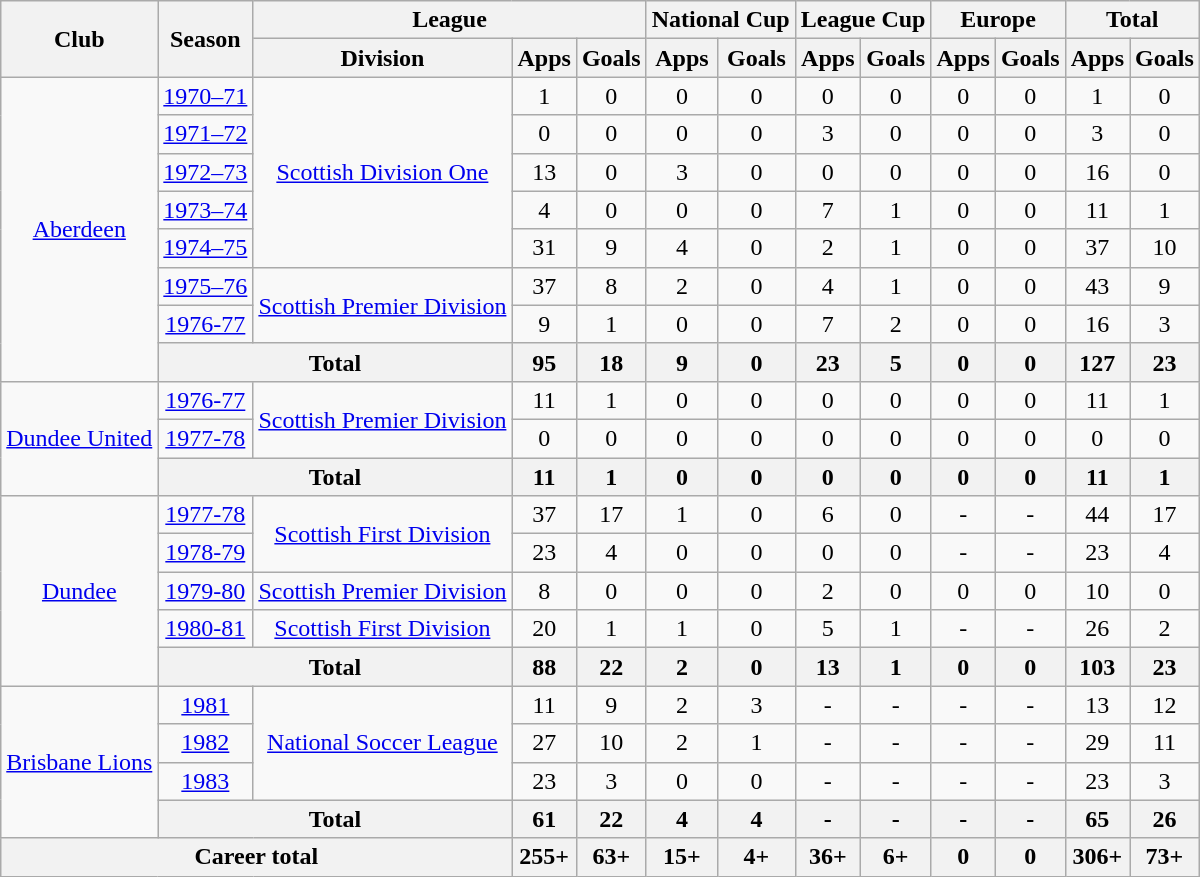<table class="wikitable" style="text-align:center">
<tr>
<th rowspan="2">Club</th>
<th rowspan="2">Season</th>
<th colspan="3">League</th>
<th colspan="2">National Cup</th>
<th colspan="2">League Cup</th>
<th colspan="2">Europe</th>
<th colspan="2">Total</th>
</tr>
<tr>
<th>Division</th>
<th>Apps</th>
<th>Goals</th>
<th>Apps</th>
<th>Goals</th>
<th>Apps</th>
<th>Goals</th>
<th>Apps</th>
<th>Goals</th>
<th>Apps</th>
<th>Goals</th>
</tr>
<tr>
<td rowspan="8"><a href='#'>Aberdeen</a></td>
<td><a href='#'>1970–71</a></td>
<td rowspan="5"><a href='#'>Scottish Division One</a></td>
<td>1</td>
<td>0</td>
<td>0</td>
<td>0</td>
<td>0</td>
<td>0</td>
<td>0</td>
<td>0</td>
<td>1</td>
<td>0</td>
</tr>
<tr>
<td><a href='#'>1971–72</a></td>
<td>0</td>
<td>0</td>
<td>0</td>
<td>0</td>
<td>3</td>
<td>0</td>
<td>0</td>
<td>0</td>
<td>3</td>
<td>0</td>
</tr>
<tr>
<td><a href='#'>1972–73</a></td>
<td>13</td>
<td>0</td>
<td>3</td>
<td>0</td>
<td>0</td>
<td>0</td>
<td>0</td>
<td>0</td>
<td>16</td>
<td>0</td>
</tr>
<tr>
<td><a href='#'>1973–74</a></td>
<td>4</td>
<td>0</td>
<td>0</td>
<td>0</td>
<td>7</td>
<td>1</td>
<td>0</td>
<td>0</td>
<td>11</td>
<td>1</td>
</tr>
<tr>
<td><a href='#'>1974–75</a></td>
<td>31</td>
<td>9</td>
<td>4</td>
<td>0</td>
<td>2</td>
<td>1</td>
<td>0</td>
<td>0</td>
<td>37</td>
<td>10</td>
</tr>
<tr>
<td><a href='#'>1975–76</a></td>
<td rowspan="2"><a href='#'>Scottish Premier Division</a></td>
<td>37</td>
<td>8</td>
<td>2</td>
<td>0</td>
<td>4</td>
<td>1</td>
<td>0</td>
<td>0</td>
<td>43</td>
<td>9</td>
</tr>
<tr>
<td><a href='#'>1976-77</a></td>
<td>9</td>
<td>1</td>
<td>0</td>
<td>0</td>
<td>7</td>
<td>2</td>
<td>0</td>
<td>0</td>
<td>16</td>
<td>3</td>
</tr>
<tr>
<th colspan="2">Total</th>
<th>95</th>
<th>18</th>
<th>9</th>
<th>0</th>
<th>23</th>
<th>5</th>
<th>0</th>
<th>0</th>
<th>127</th>
<th>23</th>
</tr>
<tr>
<td rowspan="3"><a href='#'>Dundee United</a></td>
<td><a href='#'>1976-77</a></td>
<td rowspan="2"><a href='#'>Scottish Premier Division</a></td>
<td>11</td>
<td>1</td>
<td>0</td>
<td>0</td>
<td>0</td>
<td>0</td>
<td>0</td>
<td>0</td>
<td>11</td>
<td>1</td>
</tr>
<tr>
<td><a href='#'>1977-78</a></td>
<td>0</td>
<td>0</td>
<td>0</td>
<td>0</td>
<td>0</td>
<td>0</td>
<td>0</td>
<td>0</td>
<td>0</td>
<td>0</td>
</tr>
<tr>
<th colspan="2">Total</th>
<th>11</th>
<th>1</th>
<th>0</th>
<th>0</th>
<th>0</th>
<th>0</th>
<th>0</th>
<th>0</th>
<th>11</th>
<th>1</th>
</tr>
<tr>
<td rowspan="5"><a href='#'>Dundee</a></td>
<td><a href='#'>1977-78</a></td>
<td rowspan="2"><a href='#'>Scottish First Division</a></td>
<td>37</td>
<td>17</td>
<td>1</td>
<td>0</td>
<td>6</td>
<td>0</td>
<td>-</td>
<td>-</td>
<td>44</td>
<td>17</td>
</tr>
<tr>
<td><a href='#'>1978-79</a></td>
<td>23</td>
<td>4</td>
<td>0</td>
<td>0</td>
<td>0</td>
<td>0</td>
<td>-</td>
<td>-</td>
<td>23</td>
<td>4</td>
</tr>
<tr>
<td><a href='#'>1979-80</a></td>
<td><a href='#'>Scottish Premier Division</a></td>
<td>8</td>
<td>0</td>
<td>0</td>
<td>0</td>
<td>2</td>
<td>0</td>
<td>0</td>
<td>0</td>
<td>10</td>
<td>0</td>
</tr>
<tr>
<td><a href='#'>1980-81</a></td>
<td><a href='#'>Scottish First Division</a></td>
<td>20</td>
<td>1</td>
<td>1</td>
<td>0</td>
<td>5</td>
<td>1</td>
<td>-</td>
<td>-</td>
<td>26</td>
<td>2</td>
</tr>
<tr>
<th colspan="2">Total</th>
<th>88</th>
<th>22</th>
<th>2</th>
<th>0</th>
<th>13</th>
<th>1</th>
<th>0</th>
<th>0</th>
<th>103</th>
<th>23</th>
</tr>
<tr>
<td rowspan="4"><a href='#'>Brisbane Lions</a></td>
<td><a href='#'>1981</a></td>
<td rowspan="3"><a href='#'>National Soccer League</a></td>
<td>11</td>
<td>9</td>
<td>2</td>
<td>3</td>
<td>-</td>
<td>-</td>
<td>-</td>
<td>-</td>
<td>13</td>
<td>12</td>
</tr>
<tr>
<td><a href='#'>1982</a></td>
<td>27</td>
<td>10</td>
<td>2</td>
<td>1</td>
<td>-</td>
<td>-</td>
<td>-</td>
<td>-</td>
<td>29</td>
<td>11</td>
</tr>
<tr>
<td><a href='#'>1983</a></td>
<td>23</td>
<td>3</td>
<td>0</td>
<td>0</td>
<td>-</td>
<td>-</td>
<td>-</td>
<td>-</td>
<td>23</td>
<td>3</td>
</tr>
<tr>
<th colspan="2">Total</th>
<th>61</th>
<th>22</th>
<th>4</th>
<th>4</th>
<th>-</th>
<th>-</th>
<th>-</th>
<th>-</th>
<th>65</th>
<th>26</th>
</tr>
<tr>
<th colspan="3">Career total</th>
<th>255+</th>
<th>63+</th>
<th>15+</th>
<th>4+</th>
<th>36+</th>
<th>6+</th>
<th>0</th>
<th>0</th>
<th>306+</th>
<th>73+</th>
</tr>
</table>
